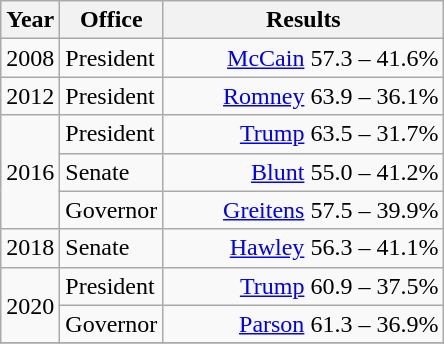<table class=wikitable>
<tr>
<th width="30">Year</th>
<th width="60">Office</th>
<th width="180">Results</th>
</tr>
<tr>
<td rowspan="1">2008</td>
<td>President</td>
<td align="right" ><a href='#'>McCain</a> 57.3 – 41.6%</td>
</tr>
<tr>
<td rowspan="1">2012</td>
<td>President</td>
<td align="right" ><a href='#'>Romney</a> 63.9 – 36.1%</td>
</tr>
<tr>
<td rowspan="3">2016</td>
<td>President</td>
<td align="right" ><a href='#'>Trump</a> 63.5 – 31.7%</td>
</tr>
<tr>
<td>Senate</td>
<td align="right" ><a href='#'>Blunt</a> 55.0 – 41.2%</td>
</tr>
<tr>
<td>Governor</td>
<td align="right" ><a href='#'>Greitens</a> 57.5 – 39.9%</td>
</tr>
<tr>
<td rowspan="1">2018</td>
<td>Senate</td>
<td align="right" ><a href='#'>Hawley</a> 56.3 – 41.1%</td>
</tr>
<tr>
<td rowspan="2">2020</td>
<td>President</td>
<td align="right" ><a href='#'>Trump</a> 60.9 – 37.5%</td>
</tr>
<tr>
<td>Governor</td>
<td align="right" ><a href='#'>Parson</a> 61.3 – 36.9%</td>
</tr>
<tr>
</tr>
</table>
